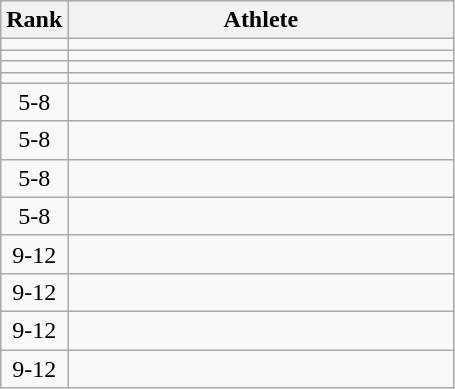<table class="wikitable" style="text-align:center;">
<tr>
<th>Rank</th>
<th width=250px>Athlete</th>
</tr>
<tr>
<td></td>
<td align=left></td>
</tr>
<tr>
<td></td>
<td align=left></td>
</tr>
<tr>
<td></td>
<td align=left></td>
</tr>
<tr>
<td></td>
<td align=left></td>
</tr>
<tr>
<td>5-8</td>
<td align=left></td>
</tr>
<tr>
<td>5-8</td>
<td align=left></td>
</tr>
<tr>
<td>5-8</td>
<td align=left></td>
</tr>
<tr>
<td>5-8</td>
<td align=left></td>
</tr>
<tr>
<td>9-12</td>
<td align=left></td>
</tr>
<tr>
<td>9-12</td>
<td align=left></td>
</tr>
<tr>
<td>9-12</td>
<td align=left></td>
</tr>
<tr>
<td>9-12</td>
<td align=left></td>
</tr>
</table>
